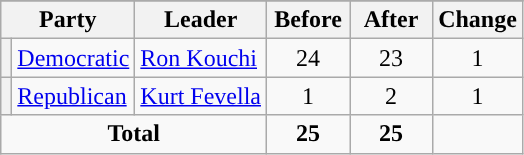<table class="wikitable" style="text-align:center;">
<tr>
</tr>
<tr>
<th colspan=2>Party</th>
<th>Leader</th>
<th style="width:3em">Before</th>
<th style="width:3em">After</th>
<th style="width:3em">Change</th>
</tr>
<tr>
<th style="background-color:"></th>
<td style="text-align:left;"><a href='#'>Democratic</a></td>
<td style="text-align:left;"><a href='#'>Ron Kouchi</a></td>
<td>24</td>
<td>23</td>
<td> 1</td>
</tr>
<tr>
<th style="background-color:"></th>
<td style="text-align:left;"><a href='#'>Republican</a></td>
<td style="text-align:left;"><a href='#'>Kurt Fevella</a></td>
<td>1</td>
<td>2</td>
<td> 1</td>
</tr>
<tr>
<td colspan=3><strong>Total</strong></td>
<td><strong>25</strong></td>
<td><strong>25</strong></td>
<td></td>
</tr>
</table>
